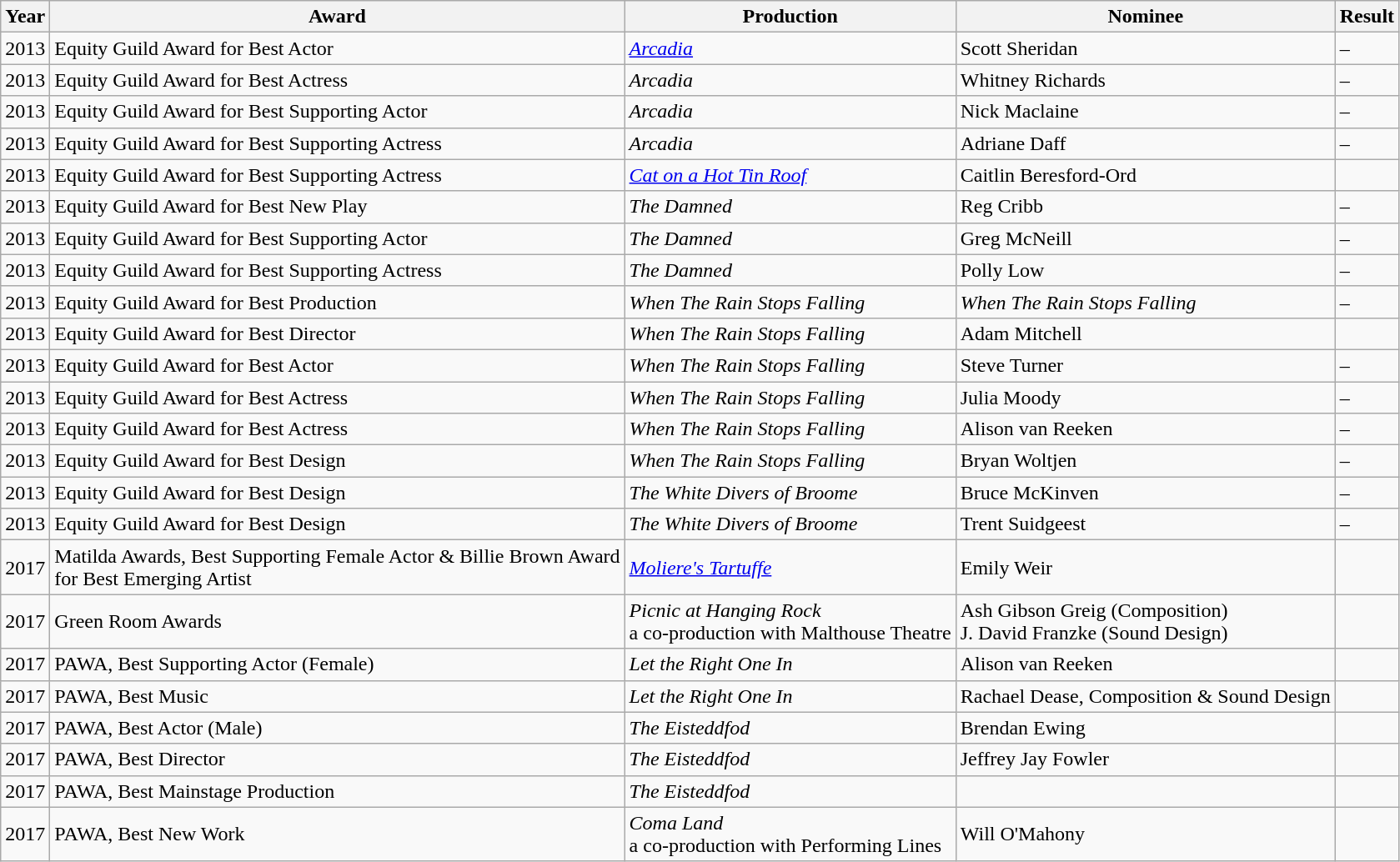<table class="wikitable">
<tr>
<th>Year</th>
<th>Award</th>
<th>Production</th>
<th>Nominee</th>
<th>Result</th>
</tr>
<tr>
<td>2013</td>
<td>Equity Guild Award for Best Actor</td>
<td><em><a href='#'>Arcadia</a></em></td>
<td>Scott Sheridan</td>
<td>–</td>
</tr>
<tr>
<td>2013</td>
<td>Equity Guild Award for Best Actress</td>
<td><em>Arcadia</em></td>
<td>Whitney Richards</td>
<td>–</td>
</tr>
<tr>
<td>2013</td>
<td>Equity Guild Award for Best Supporting Actor</td>
<td><em>Arcadia</em></td>
<td>Nick Maclaine</td>
<td>–</td>
</tr>
<tr>
<td>2013</td>
<td>Equity Guild Award for Best Supporting Actress</td>
<td><em>Arcadia</em></td>
<td>Adriane Daff</td>
<td>–</td>
</tr>
<tr>
<td>2013</td>
<td>Equity Guild Award for Best Supporting Actress</td>
<td><em><a href='#'>Cat on a Hot Tin Roof</a></em></td>
<td>Caitlin Beresford-Ord</td>
<td></td>
</tr>
<tr>
<td>2013</td>
<td>Equity Guild Award for Best New Play</td>
<td><em>The Damned</em></td>
<td>Reg Cribb</td>
<td>–</td>
</tr>
<tr>
<td>2013</td>
<td>Equity Guild Award for Best Supporting Actor</td>
<td><em>The Damned</em></td>
<td>Greg McNeill</td>
<td>–</td>
</tr>
<tr>
<td>2013</td>
<td>Equity Guild Award for Best Supporting Actress</td>
<td><em>The Damned</em></td>
<td>Polly Low</td>
<td>–</td>
</tr>
<tr>
<td>2013</td>
<td>Equity Guild Award for Best Production</td>
<td><em>When The Rain Stops Falling</em></td>
<td><em>When The Rain Stops Falling</em></td>
<td>–</td>
</tr>
<tr>
<td>2013</td>
<td>Equity Guild Award for Best Director</td>
<td><em>When The Rain Stops Falling</em></td>
<td>Adam Mitchell</td>
<td></td>
</tr>
<tr>
<td>2013</td>
<td>Equity Guild Award for Best Actor</td>
<td><em>When The Rain Stops Falling</em></td>
<td>Steve Turner</td>
<td>–</td>
</tr>
<tr>
<td>2013</td>
<td>Equity Guild Award for Best Actress</td>
<td><em>When The Rain Stops Falling</em></td>
<td>Julia Moody</td>
<td>–</td>
</tr>
<tr>
<td>2013</td>
<td>Equity Guild Award for Best Actress</td>
<td><em>When The Rain Stops Falling</em></td>
<td>Alison van Reeken</td>
<td>–</td>
</tr>
<tr>
<td>2013</td>
<td>Equity Guild Award for Best Design</td>
<td><em>When The Rain Stops Falling</em></td>
<td>Bryan Woltjen</td>
<td>–</td>
</tr>
<tr>
<td>2013</td>
<td>Equity Guild Award for Best Design</td>
<td><em>The White Divers of Broome</em></td>
<td>Bruce McKinven</td>
<td>–</td>
</tr>
<tr>
<td>2013</td>
<td>Equity Guild Award for Best Design</td>
<td><em>The White Divers of Broome</em></td>
<td>Trent Suidgeest</td>
<td>–</td>
</tr>
<tr>
<td>2017</td>
<td>Matilda Awards, Best Supporting Female Actor & Billie Brown Award<br>for Best Emerging Artist</td>
<td><em><a href='#'>Moliere's Tartuffe</a></em></td>
<td>Emily Weir</td>
<td></td>
</tr>
<tr>
<td>2017</td>
<td>Green Room Awards</td>
<td><em>Picnic at Hanging Rock</em><br>a co-production with Malthouse Theatre</td>
<td>Ash Gibson Greig (Composition)<br>J. David Franzke (Sound Design)</td>
<td></td>
</tr>
<tr>
<td>2017</td>
<td>PAWA, Best Supporting Actor (Female)</td>
<td><em>Let the Right One In</em></td>
<td>Alison van Reeken</td>
<td></td>
</tr>
<tr>
<td>2017</td>
<td>PAWA, Best Music</td>
<td><em>Let the Right One In</em></td>
<td>Rachael Dease, Composition & Sound Design</td>
<td></td>
</tr>
<tr>
<td>2017</td>
<td>PAWA, Best Actor (Male)</td>
<td><em>The Eisteddfod</em></td>
<td>Brendan Ewing</td>
<td></td>
</tr>
<tr>
<td>2017</td>
<td>PAWA, Best Director</td>
<td><em>The Eisteddfod</em></td>
<td>Jeffrey Jay Fowler</td>
<td></td>
</tr>
<tr>
<td>2017</td>
<td>PAWA, Best Mainstage Production</td>
<td><em>The Eisteddfod</em></td>
<td></td>
<td></td>
</tr>
<tr>
<td>2017</td>
<td>PAWA, Best New Work</td>
<td><em>Coma Land</em><br>a co-production with Performing Lines</td>
<td>Will O'Mahony</td>
<td></td>
</tr>
</table>
